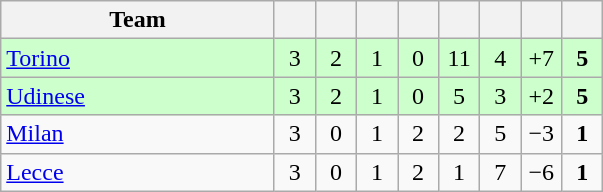<table class="wikitable" style="text-align: center;">
<tr>
<th width=175>Team</th>
<th width=20></th>
<th width=20></th>
<th width=20></th>
<th width=20></th>
<th width=20></th>
<th width=20></th>
<th width=20></th>
<th width=20></th>
</tr>
<tr bgcolor="#ccffcc">
<td align=left><a href='#'>Torino</a></td>
<td>3</td>
<td>2</td>
<td>1</td>
<td>0</td>
<td>11</td>
<td>4</td>
<td>+7</td>
<td><strong>5</strong></td>
</tr>
<tr bgcolor="#ccffcc">
<td align=left><a href='#'>Udinese</a></td>
<td>3</td>
<td>2</td>
<td>1</td>
<td>0</td>
<td>5</td>
<td>3</td>
<td>+2</td>
<td><strong>5</strong></td>
</tr>
<tr>
<td align=left><a href='#'>Milan</a></td>
<td>3</td>
<td>0</td>
<td>1</td>
<td>2</td>
<td>2</td>
<td>5</td>
<td>−3</td>
<td><strong>1</strong></td>
</tr>
<tr>
<td align=left><a href='#'>Lecce</a></td>
<td>3</td>
<td>0</td>
<td>1</td>
<td>2</td>
<td>1</td>
<td>7</td>
<td>−6</td>
<td><strong>1</strong></td>
</tr>
</table>
